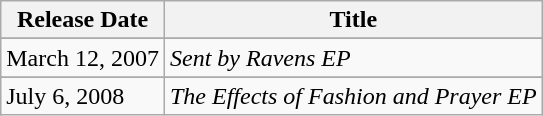<table class="wikitable">
<tr>
<th>Release Date</th>
<th>Title</th>
</tr>
<tr>
</tr>
<tr>
<td>March 12, 2007</td>
<td><em>Sent by Ravens EP</em></td>
</tr>
<tr>
</tr>
<tr>
<td>July 6, 2008</td>
<td><em>The Effects of Fashion and Prayer EP</em></td>
</tr>
</table>
